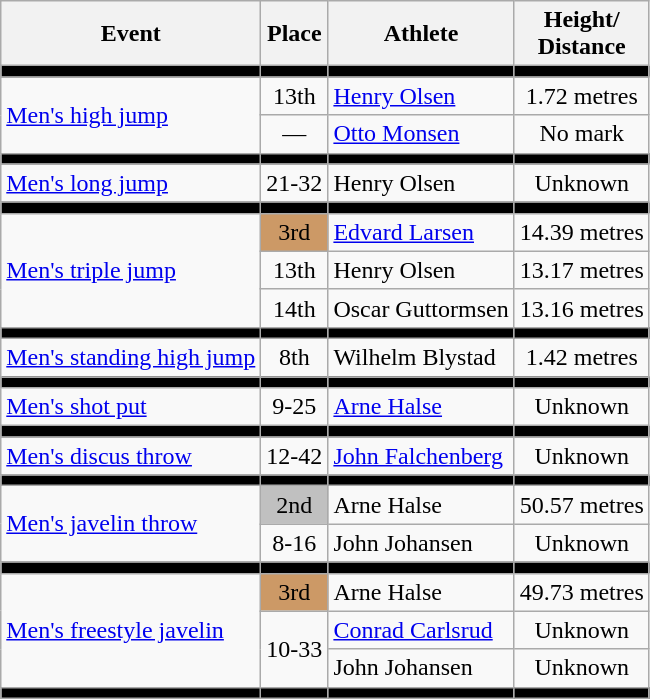<table class=wikitable>
<tr>
<th>Event</th>
<th>Place</th>
<th>Athlete</th>
<th>Height/<br>Distance</th>
</tr>
<tr bgcolor=black>
<td></td>
<td></td>
<td></td>
<td></td>
</tr>
<tr align=center>
<td rowspan=2 align=left><a href='#'>Men's high jump</a></td>
<td>13th</td>
<td align=left><a href='#'>Henry Olsen</a></td>
<td>1.72 metres</td>
</tr>
<tr align=center>
<td>—</td>
<td align=left><a href='#'>Otto Monsen</a></td>
<td>No mark</td>
</tr>
<tr bgcolor=black>
<td></td>
<td></td>
<td></td>
<td></td>
</tr>
<tr align=center>
<td align=left><a href='#'>Men's long jump</a></td>
<td>21-32</td>
<td align=left>Henry Olsen</td>
<td>Unknown</td>
</tr>
<tr bgcolor=black>
<td></td>
<td></td>
<td></td>
<td></td>
</tr>
<tr align=center>
<td rowspan=3 align=left><a href='#'>Men's triple jump</a></td>
<td bgcolor=cc9966>3rd</td>
<td align=left><a href='#'>Edvard Larsen</a></td>
<td>14.39 metres</td>
</tr>
<tr align=center>
<td>13th</td>
<td align=left>Henry Olsen</td>
<td>13.17 metres</td>
</tr>
<tr align=center>
<td>14th</td>
<td align=left>Oscar Guttormsen</td>
<td>13.16 metres</td>
</tr>
<tr bgcolor=black>
<td></td>
<td></td>
<td></td>
<td></td>
</tr>
<tr align=center>
<td align=left><a href='#'>Men's standing high jump</a></td>
<td>8th</td>
<td align=left>Wilhelm Blystad</td>
<td>1.42 metres</td>
</tr>
<tr bgcolor=black>
<td></td>
<td></td>
<td></td>
<td></td>
</tr>
<tr align=center>
<td align=left><a href='#'>Men's shot put</a></td>
<td>9-25</td>
<td align=left><a href='#'>Arne Halse</a></td>
<td>Unknown</td>
</tr>
<tr bgcolor=black>
<td></td>
<td></td>
<td></td>
<td></td>
</tr>
<tr align=center>
<td align=left><a href='#'>Men's discus throw</a></td>
<td>12-42</td>
<td align=left><a href='#'>John Falchenberg</a></td>
<td>Unknown</td>
</tr>
<tr bgcolor=black>
<td></td>
<td></td>
<td></td>
<td></td>
</tr>
<tr align=center>
<td rowspan=2 align=left><a href='#'>Men's javelin throw</a></td>
<td bgcolor=silver>2nd</td>
<td align=left>Arne Halse</td>
<td>50.57 metres</td>
</tr>
<tr align=center>
<td>8-16</td>
<td align=left>John Johansen</td>
<td>Unknown</td>
</tr>
<tr bgcolor=black>
<td></td>
<td></td>
<td></td>
<td></td>
</tr>
<tr align=center>
<td rowspan=3 align=left><a href='#'>Men's freestyle javelin</a></td>
<td bgcolor=cc9966>3rd</td>
<td align=left>Arne Halse</td>
<td>49.73 metres</td>
</tr>
<tr align=center>
<td rowspan=2>10-33</td>
<td align=left><a href='#'>Conrad Carlsrud</a></td>
<td>Unknown</td>
</tr>
<tr align=center>
<td align=left>John Johansen</td>
<td>Unknown</td>
</tr>
<tr bgcolor=black>
<td></td>
<td></td>
<td></td>
<td></td>
</tr>
</table>
